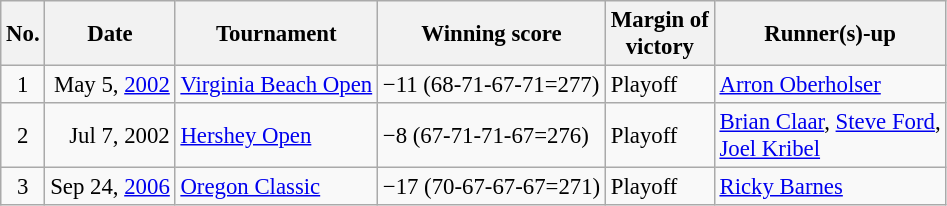<table class="wikitable" style="font-size:95%;">
<tr>
<th>No.</th>
<th>Date</th>
<th>Tournament</th>
<th>Winning score</th>
<th>Margin of<br>victory</th>
<th>Runner(s)-up</th>
</tr>
<tr>
<td align=center>1</td>
<td align=right>May 5, <a href='#'>2002</a></td>
<td><a href='#'>Virginia Beach Open</a></td>
<td>−11 (68-71-67-71=277)</td>
<td>Playoff</td>
<td> <a href='#'>Arron Oberholser</a></td>
</tr>
<tr>
<td align=center>2</td>
<td align=right>Jul 7, 2002</td>
<td><a href='#'>Hershey Open</a></td>
<td>−8 (67-71-71-67=276)</td>
<td>Playoff</td>
<td> <a href='#'>Brian Claar</a>,  <a href='#'>Steve Ford</a>,<br> <a href='#'>Joel Kribel</a></td>
</tr>
<tr>
<td align=center>3</td>
<td align=right>Sep 24, <a href='#'>2006</a></td>
<td><a href='#'>Oregon Classic</a></td>
<td>−17 (70-67-67-67=271)</td>
<td>Playoff</td>
<td> <a href='#'>Ricky Barnes</a></td>
</tr>
</table>
